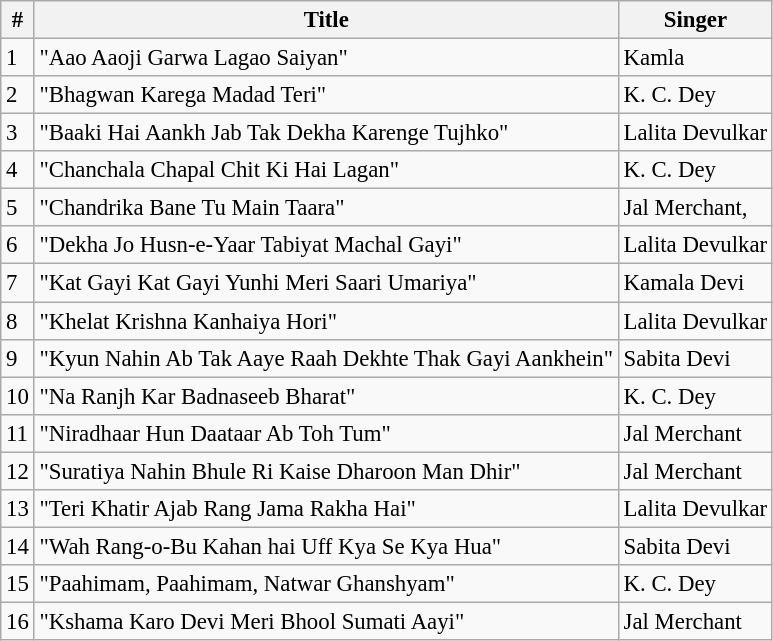<table class="wikitable" style="font-size:95%;">
<tr>
<th>#</th>
<th>Title</th>
<th>Singer</th>
</tr>
<tr>
<td>1</td>
<td>"Aao Aaoji Garwa Lagao Saiyan"</td>
<td>Kamla</td>
</tr>
<tr>
<td>2</td>
<td>"Bhagwan Karega Madad Teri"</td>
<td>K. C. Dey</td>
</tr>
<tr>
<td>3</td>
<td>"Baaki Hai Aankh Jab Tak Dekha Karenge Tujhko"</td>
<td>Lalita Devulkar</td>
</tr>
<tr>
<td>4</td>
<td>"Chanchala Chapal Chit Ki Hai Lagan"</td>
<td>K. C. Dey</td>
</tr>
<tr>
<td>5</td>
<td>"Chandrika Bane Tu Main Taara"</td>
<td>Jal Merchant,</td>
</tr>
<tr>
<td>6</td>
<td>"Dekha Jo Husn-e-Yaar Tabiyat Machal Gayi"</td>
<td>Lalita Devulkar</td>
</tr>
<tr>
<td>7</td>
<td>"Kat Gayi Kat Gayi Yunhi Meri Saari Umariya"</td>
<td>Kamala Devi</td>
</tr>
<tr>
<td>8</td>
<td>"Khelat Krishna Kanhaiya Hori"</td>
<td>Lalita Devulkar</td>
</tr>
<tr>
<td>9</td>
<td>"Kyun Nahin Ab Tak Aaye Raah Dekhte Thak Gayi Aankhein"</td>
<td>Sabita Devi</td>
</tr>
<tr>
<td>10</td>
<td>"Na Ranjh Kar Badnaseeb Bharat"</td>
<td>K. C. Dey</td>
</tr>
<tr>
<td>11</td>
<td>"Niradhaar Hun Daataar Ab Toh Tum"</td>
<td>Jal Merchant</td>
</tr>
<tr>
<td>12</td>
<td>"Suratiya Nahin Bhule Ri Kaise Dharoon Man Dhir"</td>
<td>Jal Merchant</td>
</tr>
<tr>
<td>13</td>
<td>"Teri Khatir Ajab Rang Jama Rakha Hai"</td>
<td>Lalita Devulkar</td>
</tr>
<tr>
<td>14</td>
<td>"Wah Rang-o-Bu Kahan hai Uff Kya Se Kya Hua"</td>
<td>Sabita Devi</td>
</tr>
<tr>
<td>15</td>
<td>"Paahimam, Paahimam, Natwar Ghanshyam"</td>
<td>K. C. Dey</td>
</tr>
<tr>
<td>16</td>
<td>"Kshama Karo Devi Meri Bhool Sumati Aayi"</td>
<td>Jal Merchant</td>
</tr>
</table>
